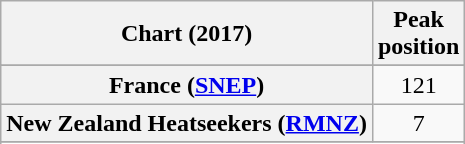<table class="wikitable sortable plainrowheaders" style="text-align:center">
<tr>
<th scope="col">Chart (2017)</th>
<th scope="col">Peak<br>position</th>
</tr>
<tr>
</tr>
<tr>
</tr>
<tr>
<th scope="row">France (<a href='#'>SNEP</a>)</th>
<td>121</td>
</tr>
<tr>
<th scope="row">New Zealand Heatseekers (<a href='#'>RMNZ</a>)</th>
<td>7</td>
</tr>
<tr>
</tr>
<tr>
</tr>
</table>
